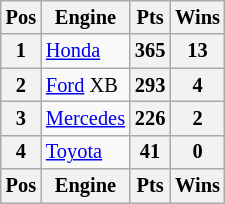<table class="wikitable" style="font-size: 85%;; text-align:center;">
<tr valign="top">
<th valign="middle">Pos</th>
<th valign="middle">Engine</th>
<th valign="middle">Pts</th>
<th valign="middle">Wins</th>
</tr>
<tr>
<th>1</th>
<td align="left"> <a href='#'>Honda</a></td>
<th>365</th>
<th>13</th>
</tr>
<tr>
<th>2</th>
<td align="left"> <a href='#'>Ford</a> XB</td>
<th>293</th>
<th>4</th>
</tr>
<tr>
<th>3</th>
<td align="left"> <a href='#'>Mercedes</a></td>
<th>226</th>
<th>2</th>
</tr>
<tr>
<th>4</th>
<td align="left"> <a href='#'>Toyota</a></td>
<th>41</th>
<th>0</th>
</tr>
<tr valign="top">
<th valign="middle">Pos</th>
<th valign="middle">Engine</th>
<th valign="middle">Pts</th>
<th valign="middle">Wins</th>
</tr>
</table>
